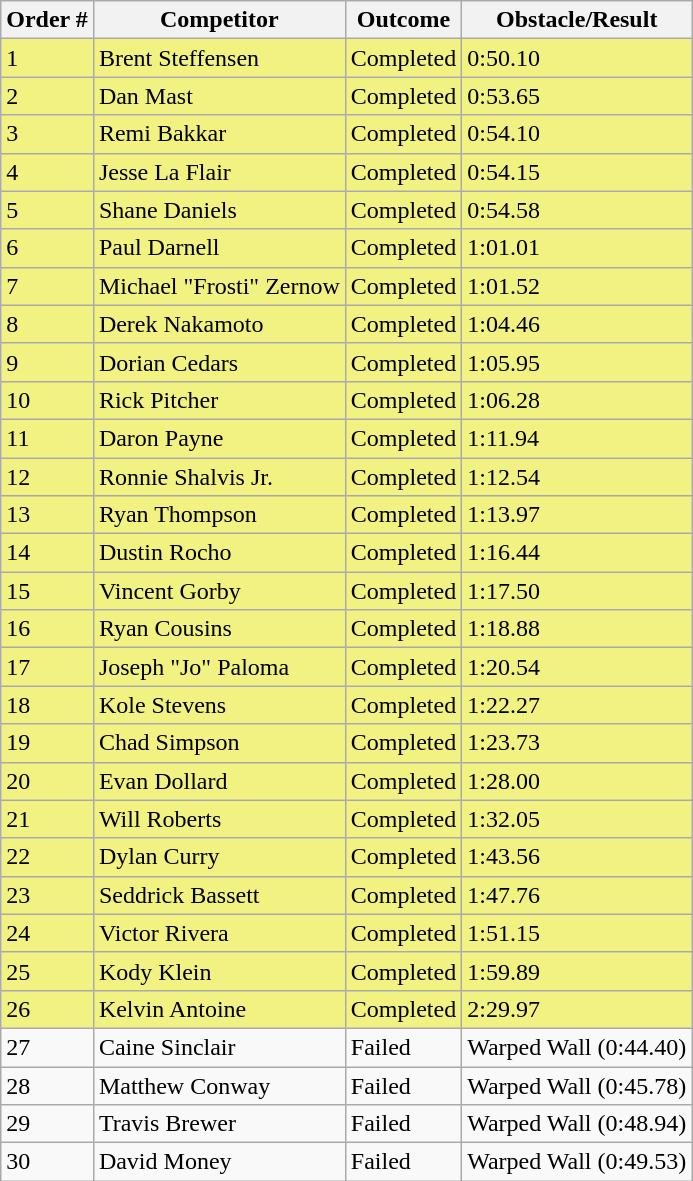<table class="wikitable sortable">
<tr>
<th>Order #</th>
<th>Competitor</th>
<th>Outcome</th>
<th>Obstacle/Result</th>
</tr>
<tr style="background-color:#f2f282">
<td>1</td>
<td>Brent Steffensen</td>
<td>Completed</td>
<td>0:50.10</td>
</tr>
<tr style="background-color:#f2f282">
<td>2</td>
<td>Dan Mast</td>
<td>Completed</td>
<td>0:53.65</td>
</tr>
<tr style="background-color:#f2f282">
<td>3</td>
<td>Remi Bakkar</td>
<td>Completed</td>
<td>0:54.10</td>
</tr>
<tr style="background-color:#f2f282">
<td>4</td>
<td>Jesse La Flair</td>
<td>Completed</td>
<td>0:54.15</td>
</tr>
<tr style="background-color:#f2f282">
<td>5</td>
<td>Shane Daniels</td>
<td>Completed</td>
<td>0:54.58</td>
</tr>
<tr style="background-color:#f2f282">
<td>6</td>
<td>Paul Darnell</td>
<td>Completed</td>
<td>1:01.01</td>
</tr>
<tr style="background-color:#f2f282">
<td>7</td>
<td>Michael "Frosti" Zernow</td>
<td>Completed</td>
<td>1:01.52</td>
</tr>
<tr style="background-color:#f2f282">
<td>8</td>
<td>Derek Nakamoto</td>
<td>Completed</td>
<td>1:04.46</td>
</tr>
<tr style="background-color:#f2f282">
<td>9</td>
<td>Dorian Cedars</td>
<td>Completed</td>
<td>1:05.95</td>
</tr>
<tr style="background-color:#f2f282">
<td>10</td>
<td>Rick Pitcher</td>
<td>Completed</td>
<td>1:06.28</td>
</tr>
<tr style="background-color:#f2f282">
<td>11</td>
<td>Daron Payne</td>
<td>Completed</td>
<td>1:11.94</td>
</tr>
<tr style="background-color:#f2f282">
<td>12</td>
<td>Ronnie Shalvis Jr.</td>
<td>Completed</td>
<td>1:12.54</td>
</tr>
<tr style="background-color:#f2f282">
<td>13</td>
<td>Ryan Thompson</td>
<td>Completed</td>
<td>1:13.97</td>
</tr>
<tr style="background-color:#f2f282">
<td>14</td>
<td>Dustin Rocho</td>
<td>Completed</td>
<td>1:16.44</td>
</tr>
<tr style="background-color:#f2f282">
<td>15</td>
<td>Vincent Gorby</td>
<td>Completed</td>
<td>1:17.50</td>
</tr>
<tr style="background-color:#f2f282">
<td>16</td>
<td>Ryan Cousins</td>
<td>Completed</td>
<td>1:18.88</td>
</tr>
<tr style="background-color:#f2f282">
<td>17</td>
<td>Joseph "Jo" Paloma</td>
<td>Completed</td>
<td>1:20.54</td>
</tr>
<tr style="background-color:#f2f282">
<td>18</td>
<td>Kole Stevens</td>
<td>Completed</td>
<td>1:22.27</td>
</tr>
<tr style="background-color:#f2f282">
<td>19</td>
<td>Chad Simpson</td>
<td>Completed</td>
<td>1:23.73</td>
</tr>
<tr style="background-color:#f2f282">
<td>20</td>
<td>Evan Dollard</td>
<td>Completed</td>
<td>1:28.00</td>
</tr>
<tr style="background-color:#f2f282">
<td>21</td>
<td>Will Roberts</td>
<td>Completed</td>
<td>1:32.05</td>
</tr>
<tr style="background-color:#f2f282">
<td>22</td>
<td>Dylan Curry</td>
<td>Completed</td>
<td>1:43.56</td>
</tr>
<tr style="background-color:#f2f282">
<td>23</td>
<td>Seddrick Bassett</td>
<td>Completed</td>
<td>1:47.76</td>
</tr>
<tr style="background-color:#f2f282">
<td>24</td>
<td>Victor Rivera</td>
<td>Completed</td>
<td>1:51.15</td>
</tr>
<tr style="background-color:#f2f282">
<td>25</td>
<td>Kody Klein</td>
<td>Completed</td>
<td>1:59.89</td>
</tr>
<tr style="background-color:#f2f282">
<td>26</td>
<td>Kelvin Antoine</td>
<td>Completed</td>
<td>2:29.97</td>
</tr>
<tr>
<td>27</td>
<td>Caine Sinclair</td>
<td>Failed</td>
<td>Warped Wall (0:44.40)</td>
</tr>
<tr>
<td>28</td>
<td>Matthew Conway</td>
<td>Failed</td>
<td>Warped Wall (0:45.78)</td>
</tr>
<tr>
<td>29</td>
<td>Travis Brewer</td>
<td>Failed</td>
<td>Warped Wall (0:48.94)</td>
</tr>
<tr>
<td>30</td>
<td>David Money</td>
<td>Failed</td>
<td>Warped Wall (0:49.53)</td>
</tr>
</table>
